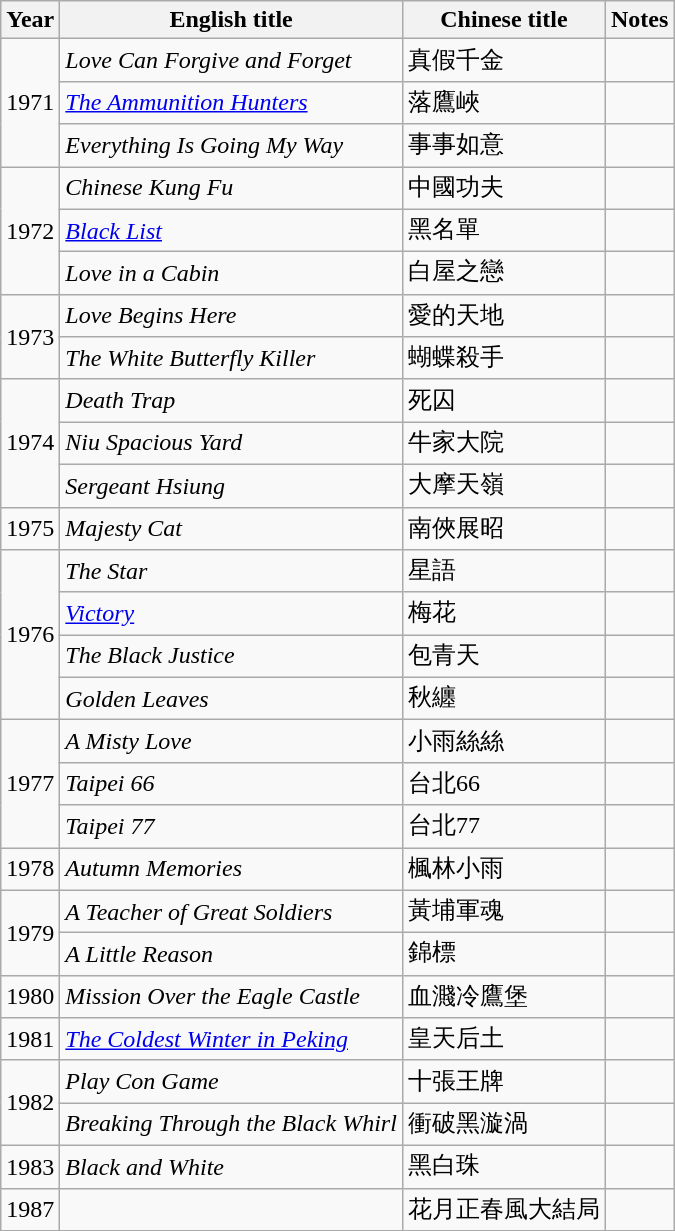<table class="wikitable sortable">
<tr>
<th>Year</th>
<th>English title</th>
<th>Chinese title</th>
<th class="unsortable">Notes</th>
</tr>
<tr>
<td rowspan=3>1971</td>
<td><em>Love Can Forgive and Forget</em></td>
<td>真假千金</td>
<td></td>
</tr>
<tr>
<td><em><a href='#'>The Ammunition Hunters</a></em></td>
<td>落鷹峽</td>
<td></td>
</tr>
<tr>
<td><em>Everything Is Going My Way</em></td>
<td>事事如意</td>
<td></td>
</tr>
<tr>
<td rowspan=3>1972</td>
<td><em>Chinese Kung Fu</em></td>
<td>中國功夫</td>
<td></td>
</tr>
<tr>
<td><em><a href='#'>Black List</a></em></td>
<td>黑名單</td>
<td></td>
</tr>
<tr>
<td><em>Love in a Cabin</em></td>
<td>白屋之戀</td>
<td></td>
</tr>
<tr>
<td rowspan=2>1973</td>
<td><em>Love Begins Here</em></td>
<td>愛的天地</td>
<td></td>
</tr>
<tr>
<td><em>The White Butterfly Killer</em></td>
<td>蝴蝶殺手</td>
<td></td>
</tr>
<tr>
<td rowspan=3>1974</td>
<td><em>Death Trap</em></td>
<td>死囚</td>
<td></td>
</tr>
<tr>
<td><em>Niu Spacious Yard</em></td>
<td>牛家大院</td>
<td></td>
</tr>
<tr>
<td><em>Sergeant Hsiung</em></td>
<td>大摩天嶺</td>
<td></td>
</tr>
<tr>
<td>1975</td>
<td><em>Majesty Cat</em></td>
<td>南俠展昭</td>
<td></td>
</tr>
<tr>
<td rowspan=4>1976</td>
<td><em>The Star</em></td>
<td>星語</td>
<td></td>
</tr>
<tr>
<td><em><a href='#'>Victory</a></em></td>
<td>梅花</td>
<td></td>
</tr>
<tr>
<td><em>The Black Justice</em></td>
<td>包青天</td>
<td></td>
</tr>
<tr>
<td><em>Golden Leaves</em></td>
<td>秋纏</td>
<td></td>
</tr>
<tr>
<td rowspan=3>1977</td>
<td><em>A Misty Love</em></td>
<td>小雨絲絲</td>
<td></td>
</tr>
<tr>
<td><em>Taipei 66</em></td>
<td>台北66</td>
<td></td>
</tr>
<tr>
<td><em>Taipei 77</em></td>
<td>台北77</td>
<td></td>
</tr>
<tr>
<td>1978</td>
<td><em>Autumn Memories</em></td>
<td>楓林小雨</td>
<td></td>
</tr>
<tr>
<td rowspan=2>1979</td>
<td><em>A Teacher of Great Soldiers</em></td>
<td>黃埔軍魂</td>
<td></td>
</tr>
<tr>
<td><em>A Little Reason</em></td>
<td>錦標</td>
<td></td>
</tr>
<tr>
<td>1980</td>
<td><em>Mission Over the Eagle Castle</em></td>
<td>血濺冷鷹堡</td>
<td></td>
</tr>
<tr>
<td>1981</td>
<td><em><a href='#'>The Coldest Winter in Peking</a></em></td>
<td>皇天后土</td>
<td></td>
</tr>
<tr>
<td rowspan=2>1982</td>
<td><em>Play Con Game</em></td>
<td>十張王牌</td>
<td></td>
</tr>
<tr>
<td><em>Breaking Through the Black Whirl</em></td>
<td>衝破黑漩渦</td>
<td></td>
</tr>
<tr>
<td>1983</td>
<td><em>Black and White</em></td>
<td>黑白珠</td>
<td></td>
</tr>
<tr>
<td>1987</td>
<td></td>
<td>花月正春風大結局</td>
<td></td>
</tr>
</table>
